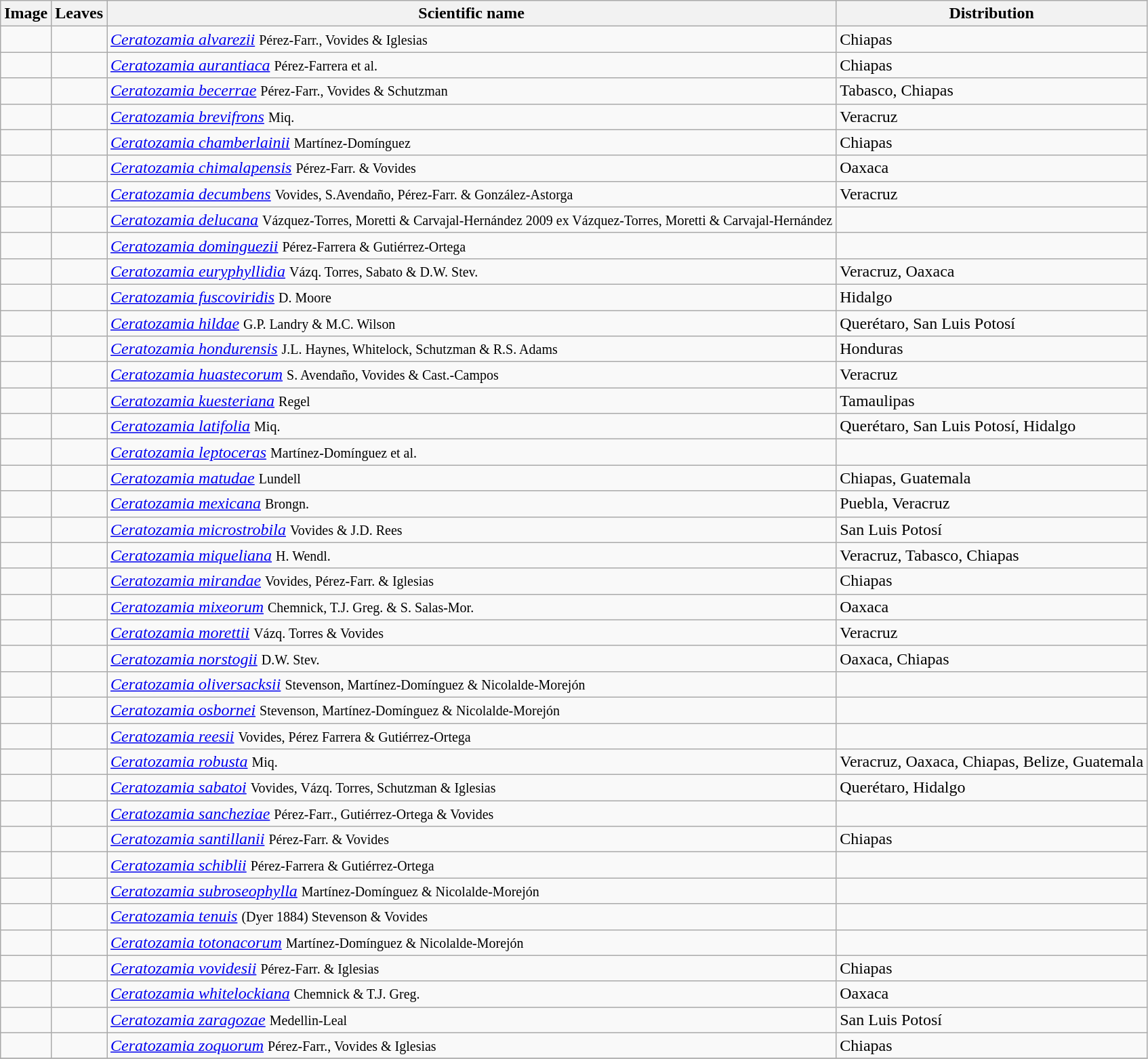<table class="wikitable">
<tr>
<th>Image</th>
<th>Leaves</th>
<th>Scientific name</th>
<th>Distribution</th>
</tr>
<tr>
<td></td>
<td></td>
<td><em><a href='#'>Ceratozamia alvarezii</a></em> <small>Pérez-Farr., Vovides & Iglesias</small></td>
<td>Chiapas</td>
</tr>
<tr>
<td></td>
<td></td>
<td><em><a href='#'>Ceratozamia aurantiaca</a></em> <small>Pérez-Farrera et al.</small></td>
<td>Chiapas</td>
</tr>
<tr>
<td></td>
<td></td>
<td><em><a href='#'>Ceratozamia becerrae</a></em> <small>Pérez-Farr., Vovides & Schutzman</small></td>
<td>Tabasco, Chiapas</td>
</tr>
<tr>
<td></td>
<td></td>
<td><em><a href='#'>Ceratozamia brevifrons</a></em> <small>Miq.</small></td>
<td>Veracruz</td>
</tr>
<tr>
<td></td>
<td></td>
<td><em><a href='#'>Ceratozamia chamberlainii</a></em> <small>Martínez-Domínguez</small></td>
<td>Chiapas</td>
</tr>
<tr>
<td></td>
<td></td>
<td><em><a href='#'>Ceratozamia chimalapensis</a></em> <small>Pérez-Farr. & Vovides</small></td>
<td>Oaxaca</td>
</tr>
<tr>
<td></td>
<td></td>
<td><em><a href='#'>Ceratozamia decumbens</a></em> <small>Vovides, S.Avendaño, Pérez-Farr. & González-Astorga</small></td>
<td>Veracruz</td>
</tr>
<tr>
<td></td>
<td></td>
<td><em><a href='#'>Ceratozamia delucana</a></em> <small>Vázquez-Torres, Moretti & Carvajal-Hernández 2009 ex Vázquez-Torres, Moretti & Carvajal-Hernández </small></td>
<td></td>
</tr>
<tr>
<td></td>
<td></td>
<td><em><a href='#'>Ceratozamia dominguezii</a></em> <small>Pérez-Farrera & Gutiérrez-Ortega</small></td>
<td></td>
</tr>
<tr>
<td></td>
<td></td>
<td><em><a href='#'>Ceratozamia euryphyllidia</a></em> <small>Vázq. Torres, Sabato & D.W. Stev.</small></td>
<td>Veracruz, Oaxaca</td>
</tr>
<tr>
<td></td>
<td></td>
<td><em><a href='#'>Ceratozamia fuscoviridis</a></em> <small>D. Moore</small></td>
<td>Hidalgo</td>
</tr>
<tr>
<td></td>
<td></td>
<td><em><a href='#'>Ceratozamia hildae</a></em> <small>G.P. Landry & M.C. Wilson</small></td>
<td>Querétaro, San Luis Potosí</td>
</tr>
<tr>
<td></td>
<td></td>
<td><em><a href='#'>Ceratozamia hondurensis</a></em> <small>J.L. Haynes, Whitelock, Schutzman & R.S. Adams</small></td>
<td>Honduras</td>
</tr>
<tr>
<td></td>
<td></td>
<td><em><a href='#'>Ceratozamia huastecorum</a></em> <small> S. Avendaño, Vovides & Cast.-Campos</small></td>
<td>Veracruz</td>
</tr>
<tr>
<td></td>
<td></td>
<td><em><a href='#'>Ceratozamia kuesteriana</a></em> <small>Regel</small></td>
<td>Tamaulipas</td>
</tr>
<tr>
<td></td>
<td></td>
<td><em><a href='#'>Ceratozamia latifolia</a></em> <small>Miq.</small></td>
<td>Querétaro, San Luis Potosí, Hidalgo</td>
</tr>
<tr>
<td></td>
<td></td>
<td><em><a href='#'>Ceratozamia leptoceras</a></em> <small>Martínez-Domínguez et al.</small></td>
<td></td>
</tr>
<tr>
<td></td>
<td></td>
<td><em><a href='#'>Ceratozamia matudae</a></em> <small>Lundell</small></td>
<td>Chiapas, Guatemala</td>
</tr>
<tr>
<td></td>
<td></td>
<td><em><a href='#'>Ceratozamia mexicana</a></em> <small>Brongn.</small></td>
<td>Puebla, Veracruz</td>
</tr>
<tr>
<td></td>
<td></td>
<td><em><a href='#'>Ceratozamia microstrobila</a></em> <small>Vovides & J.D. Rees</small></td>
<td>San Luis Potosí</td>
</tr>
<tr>
<td></td>
<td></td>
<td><em><a href='#'>Ceratozamia miqueliana</a></em> <small>H. Wendl.</small></td>
<td>Veracruz, Tabasco, Chiapas</td>
</tr>
<tr>
<td></td>
<td></td>
<td><em><a href='#'>Ceratozamia mirandae</a></em> <small>Vovides, Pérez-Farr. & Iglesias</small></td>
<td>Chiapas</td>
</tr>
<tr>
<td></td>
<td></td>
<td><em><a href='#'>Ceratozamia mixeorum</a></em> <small>Chemnick, T.J. Greg. & S. Salas-Mor.</small></td>
<td>Oaxaca</td>
</tr>
<tr>
<td></td>
<td></td>
<td><em><a href='#'>Ceratozamia morettii</a></em> <small>Vázq. Torres & Vovides</small></td>
<td>Veracruz</td>
</tr>
<tr>
<td></td>
<td></td>
<td><em><a href='#'>Ceratozamia norstogii</a></em> <small>D.W. Stev.</small></td>
<td>Oaxaca, Chiapas</td>
</tr>
<tr>
<td></td>
<td></td>
<td><em><a href='#'>Ceratozamia oliversacksii</a></em> <small>Stevenson, Martínez-Domínguez & Nicolalde-Morejón</small></td>
<td></td>
</tr>
<tr>
<td></td>
<td></td>
<td><em><a href='#'>Ceratozamia osbornei</a></em> <small>Stevenson, Martínez-Domínguez & Nicolalde-Morejón</small></td>
<td></td>
</tr>
<tr>
<td></td>
<td></td>
<td><em><a href='#'>Ceratozamia reesii</a></em> <small>Vovides, Pérez Farrera & Gutiérrez-Ortega</small></td>
<td></td>
</tr>
<tr>
<td></td>
<td></td>
<td><em><a href='#'>Ceratozamia robusta</a></em> <small>Miq.</small></td>
<td>Veracruz, Oaxaca, Chiapas, Belize, Guatemala</td>
</tr>
<tr>
<td></td>
<td></td>
<td><em><a href='#'>Ceratozamia sabatoi</a></em> <small>Vovides, Vázq. Torres, Schutzman & Iglesias</small></td>
<td>Querétaro, Hidalgo</td>
</tr>
<tr>
<td></td>
<td></td>
<td><em><a href='#'>Ceratozamia sancheziae</a></em> <small>Pérez-Farr., Gutiérrez-Ortega & Vovides</small></td>
<td></td>
</tr>
<tr>
<td></td>
<td></td>
<td><em><a href='#'>Ceratozamia santillanii</a></em> <small>Pérez-Farr. & Vovides</small></td>
<td>Chiapas</td>
</tr>
<tr>
<td></td>
<td></td>
<td><em><a href='#'>Ceratozamia schiblii</a></em> <small>Pérez-Farrera & Gutiérrez-Ortega</small></td>
<td></td>
</tr>
<tr>
<td></td>
<td></td>
<td><em><a href='#'>Ceratozamia subroseophylla</a></em> <small>Martínez-Domínguez & Nicolalde-Morejón</small></td>
<td></td>
</tr>
<tr>
<td></td>
<td></td>
<td><em><a href='#'>Ceratozamia tenuis</a></em> <small>(Dyer 1884) Stevenson & Vovides</small></td>
<td></td>
</tr>
<tr>
<td></td>
<td></td>
<td><em><a href='#'>Ceratozamia totonacorum</a></em> <small>Martínez-Domínguez & Nicolalde-Morejón</small></td>
<td></td>
</tr>
<tr>
<td></td>
<td></td>
<td><em><a href='#'>Ceratozamia vovidesii</a></em> <small>Pérez-Farr. & Iglesias</small></td>
<td>Chiapas</td>
</tr>
<tr>
<td></td>
<td></td>
<td><em><a href='#'>Ceratozamia whitelockiana</a></em> <small>Chemnick & T.J. Greg.</small></td>
<td>Oaxaca</td>
</tr>
<tr>
<td></td>
<td></td>
<td><em><a href='#'>Ceratozamia zaragozae</a></em> <small>Medellin-Leal</small></td>
<td>San Luis Potosí</td>
</tr>
<tr>
<td></td>
<td></td>
<td><em><a href='#'>Ceratozamia zoquorum</a></em> <small>Pérez-Farr., Vovides & Iglesias</small></td>
<td>Chiapas</td>
</tr>
<tr>
</tr>
</table>
